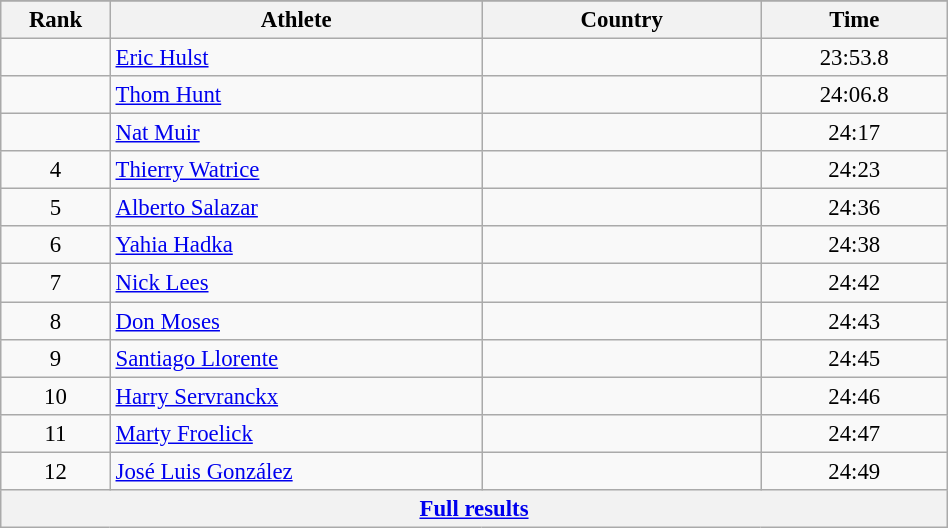<table class="wikitable sortable" style=" text-align:center; font-size:95%;" width="50%">
<tr>
</tr>
<tr>
<th width=5%>Rank</th>
<th width=20%>Athlete</th>
<th width=15%>Country</th>
<th width=10%>Time</th>
</tr>
<tr>
<td align=center></td>
<td align=left><a href='#'>Eric Hulst</a></td>
<td align=left></td>
<td>23:53.8</td>
</tr>
<tr>
<td align=center></td>
<td align=left><a href='#'>Thom Hunt</a></td>
<td align=left></td>
<td>24:06.8</td>
</tr>
<tr>
<td align=center></td>
<td align=left><a href='#'>Nat Muir</a></td>
<td align=left></td>
<td>24:17</td>
</tr>
<tr>
<td align=center>4</td>
<td align=left><a href='#'>Thierry Watrice</a></td>
<td align=left></td>
<td>24:23</td>
</tr>
<tr>
<td align=center>5</td>
<td align=left><a href='#'>Alberto Salazar</a></td>
<td align=left></td>
<td>24:36</td>
</tr>
<tr>
<td align=center>6</td>
<td align=left><a href='#'>Yahia Hadka</a></td>
<td align=left></td>
<td>24:38</td>
</tr>
<tr>
<td align=center>7</td>
<td align=left><a href='#'>Nick Lees</a></td>
<td align=left></td>
<td>24:42</td>
</tr>
<tr>
<td align=center>8</td>
<td align=left><a href='#'>Don Moses</a></td>
<td align=left></td>
<td>24:43</td>
</tr>
<tr>
<td align=center>9</td>
<td align=left><a href='#'>Santiago Llorente</a></td>
<td align=left></td>
<td>24:45</td>
</tr>
<tr>
<td align=center>10</td>
<td align=left><a href='#'>Harry Servranckx</a></td>
<td align=left></td>
<td>24:46</td>
</tr>
<tr>
<td align=center>11</td>
<td align=left><a href='#'>Marty Froelick</a></td>
<td align=left></td>
<td>24:47</td>
</tr>
<tr>
<td align=center>12</td>
<td align=left><a href='#'>José Luis González</a></td>
<td align=left></td>
<td>24:49</td>
</tr>
<tr class="sortbottom">
<th colspan=4 align=center><a href='#'>Full results</a></th>
</tr>
</table>
